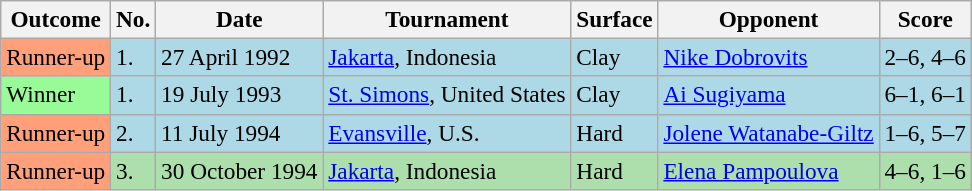<table class="sortable wikitable" style=font-size:97%>
<tr>
<th>Outcome</th>
<th>No.</th>
<th>Date</th>
<th>Tournament</th>
<th>Surface</th>
<th>Opponent</th>
<th>Score</th>
</tr>
<tr style="background:lightblue;">
<td bgcolor="FFA07A">Runner-up</td>
<td>1.</td>
<td>27 April 1992</td>
<td><a href='#'>Jakarta</a>, Indonesia</td>
<td>Clay</td>
<td> <a href='#'>Nike Dobrovits</a></td>
<td>2–6, 4–6</td>
</tr>
<tr style="background:lightblue;">
<td bgcolor="98FB98">Winner</td>
<td>1.</td>
<td>19 July 1993</td>
<td><a href='#'>St. Simons</a>, United States</td>
<td>Clay</td>
<td> <a href='#'>Ai Sugiyama</a></td>
<td>6–1, 6–1</td>
</tr>
<tr style="background:lightblue;">
<td bgcolor="FFA07A">Runner-up</td>
<td>2.</td>
<td>11 July 1994</td>
<td><a href='#'>Evansville</a>, U.S.</td>
<td>Hard</td>
<td> <a href='#'>Jolene Watanabe-Giltz</a></td>
<td>1–6, 5–7</td>
</tr>
<tr bgcolor="#addfad">
<td bgcolor="FFA07A">Runner-up</td>
<td>3.</td>
<td>30 October 1994</td>
<td><a href='#'>Jakarta</a>, Indonesia</td>
<td>Hard</td>
<td> <a href='#'>Elena Pampoulova</a></td>
<td>4–6, 1–6</td>
</tr>
</table>
